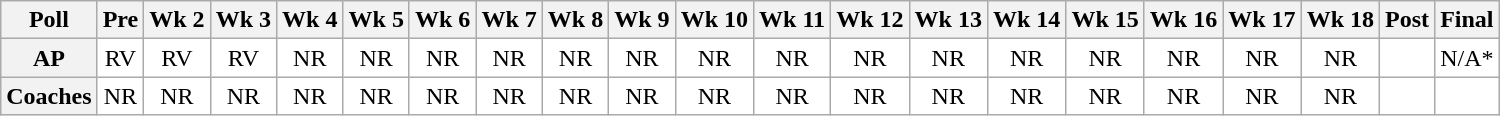<table class="wikitable" style="white-space:nowrap;text-align:center;">
<tr>
<th>Poll</th>
<th>Pre</th>
<th>Wk 2</th>
<th>Wk 3</th>
<th>Wk 4</th>
<th>Wk 5</th>
<th>Wk 6</th>
<th>Wk 7</th>
<th>Wk 8</th>
<th>Wk 9</th>
<th>Wk 10</th>
<th>Wk 11</th>
<th>Wk 12</th>
<th>Wk 13</th>
<th>Wk 14</th>
<th>Wk 15</th>
<th>Wk 16</th>
<th>Wk 17</th>
<th>Wk 18</th>
<th>Post</th>
<th>Final</th>
</tr>
<tr>
<th>AP</th>
<td style="background:#FFF;">RV</td>
<td style="background:#FFF;">RV</td>
<td style="background:#FFF;">RV</td>
<td style="background:#FFF;">NR</td>
<td style="background:#FFF;">NR</td>
<td style="background:#FFF;">NR</td>
<td style="background:#FFF;">NR</td>
<td style="background:#FFF;">NR</td>
<td style="background:#FFF;">NR</td>
<td style="background:#FFF;">NR</td>
<td style="background:#FFF;">NR</td>
<td style="background:#FFF;">NR</td>
<td style="background:#FFF;">NR</td>
<td style="background:#FFF;">NR</td>
<td style="background:#FFF;">NR</td>
<td style="background:#FFF;">NR</td>
<td style="background:#FFF;">NR</td>
<td style="background:#FFF;">NR</td>
<td style="background:#FFF;"></td>
<td style="background:#FFF;">N/A*</td>
</tr>
<tr>
<th>Coaches</th>
<td style="background:#FFF;">NR</td>
<td style="background:#FFF;">NR</td>
<td style="background:#FFF;">NR</td>
<td style="background:#FFF;">NR</td>
<td style="background:#FFF;">NR</td>
<td style="background:#FFF;">NR</td>
<td style="background:#FFF;">NR</td>
<td style="background:#FFF;">NR</td>
<td style="background:#FFF;">NR</td>
<td style="background:#FFF;">NR</td>
<td style="background:#FFF;">NR</td>
<td style="background:#FFF;">NR</td>
<td style="background:#FFF;">NR</td>
<td style="background:#FFF;">NR</td>
<td style="background:#FFF;">NR</td>
<td style="background:#FFF;">NR</td>
<td style="background:#FFF;">NR</td>
<td style="background:#FFF;">NR</td>
<td style="background:#FFF;"></td>
<td style="background:#FFF;"></td>
</tr>
</table>
